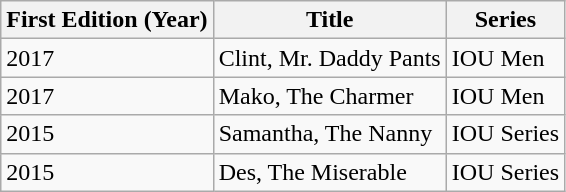<table class="wikitable sortable">
<tr>
<th>First Edition (Year)</th>
<th>Title</th>
<th>Series</th>
</tr>
<tr>
<td>2017</td>
<td>Clint, Mr. Daddy Pants</td>
<td>IOU Men</td>
</tr>
<tr>
<td>2017</td>
<td>Mako, The Charmer</td>
<td>IOU Men</td>
</tr>
<tr>
<td>2015</td>
<td>Samantha, The Nanny</td>
<td>IOU Series</td>
</tr>
<tr>
<td>2015</td>
<td>Des, The Miserable</td>
<td>IOU Series</td>
</tr>
</table>
